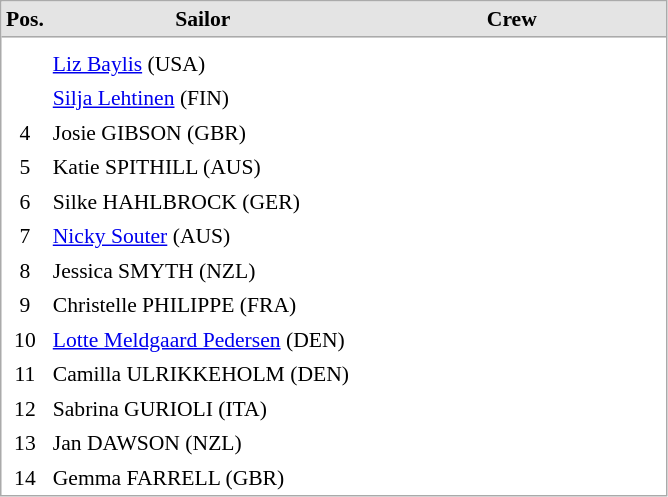<table cellspacing="0" cellpadding="3" style="border:1px solid #AAAAAA;font-size:90%">
<tr bgcolor="#E4E4E4">
<th style="border-bottom:1px solid #AAAAAA" width=10>Pos.</th>
<th style="border-bottom:1px solid #AAAAAA" width=200>Sailor</th>
<th style="border-bottom:1px solid #AAAAAA" width=200>Crew</th>
</tr>
<tr>
<td align="center"></td>
<td></td>
<td></td>
</tr>
<tr>
<td align="center"></td>
<td><a href='#'>Liz Baylis</a> (USA)</td>
<td></td>
</tr>
<tr>
<td align="center"></td>
<td><a href='#'>Silja Lehtinen</a> (FIN)</td>
<td></td>
</tr>
<tr>
<td align="center">4</td>
<td>Josie GIBSON (GBR)</td>
<td></td>
</tr>
<tr>
<td align="center">5</td>
<td>Katie SPITHILL (AUS)</td>
<td></td>
</tr>
<tr>
<td align="center">6</td>
<td>Silke HAHLBROCK (GER)</td>
<td></td>
</tr>
<tr>
<td align="center">7</td>
<td><a href='#'>Nicky Souter</a> (AUS)</td>
<td></td>
</tr>
<tr>
<td align="center">8</td>
<td>Jessica SMYTH (NZL)</td>
<td></td>
</tr>
<tr>
<td align="center">9</td>
<td>Christelle PHILIPPE (FRA)</td>
<td></td>
</tr>
<tr>
<td align="center">10</td>
<td><a href='#'>Lotte Meldgaard Pedersen</a> (DEN)</td>
<td></td>
</tr>
<tr>
<td align="center">11</td>
<td>Camilla ULRIKKEHOLM (DEN)</td>
<td></td>
</tr>
<tr>
<td align="center">12</td>
<td>Sabrina GURIOLI (ITA)</td>
<td></td>
</tr>
<tr>
<td align="center">13</td>
<td>Jan DAWSON (NZL)</td>
<td></td>
</tr>
<tr>
<td align="center">14</td>
<td>Gemma FARRELL (GBR)</td>
<td></td>
</tr>
<tr>
</tr>
</table>
